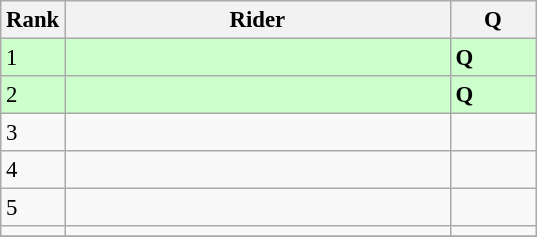<table class="wikitable" style="font-size:95%" style="text-align:center">
<tr>
<th>Rank</th>
<th width=250>Rider</th>
<th width=50>Q</th>
</tr>
<tr bgcolor=ccffcc>
<td>1</td>
<td align=left></td>
<td><strong>Q</strong></td>
</tr>
<tr bgcolor=ccffcc>
<td>2</td>
<td align=left></td>
<td><strong>Q</strong></td>
</tr>
<tr>
<td>3</td>
<td align=left></td>
<td></td>
</tr>
<tr>
<td>4</td>
<td align=left></td>
<td></td>
</tr>
<tr>
<td>5</td>
<td align=left></td>
<td></td>
</tr>
<tr>
<td></td>
<td align=left></td>
<td></td>
</tr>
<tr>
</tr>
</table>
